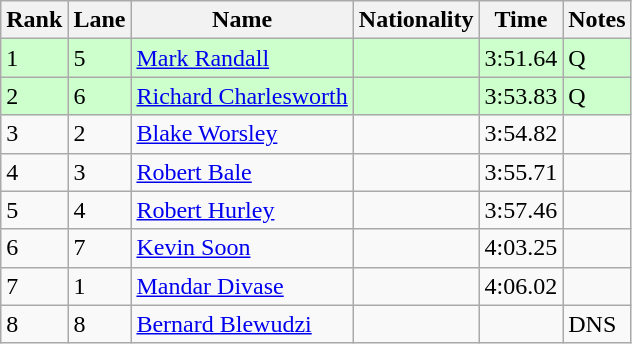<table class="wikitable">
<tr>
<th>Rank</th>
<th>Lane</th>
<th>Name</th>
<th>Nationality</th>
<th>Time</th>
<th>Notes</th>
</tr>
<tr>
<td bgcolor= ccffcc>1</td>
<td bgcolor= ccffcc>5</td>
<td bgcolor= ccffcc><a href='#'>Mark Randall</a></td>
<td bgcolor= ccffcc></td>
<td bgcolor= ccffcc>3:51.64</td>
<td bgcolor= ccffcc>Q</td>
</tr>
<tr>
<td bgcolor= ccffcc>2</td>
<td bgcolor= ccffcc>6</td>
<td bgcolor= ccffcc><a href='#'>Richard Charlesworth</a></td>
<td bgcolor= ccffcc></td>
<td bgcolor= ccffcc>3:53.83</td>
<td bgcolor= ccffcc>Q</td>
</tr>
<tr>
<td>3</td>
<td>2</td>
<td><a href='#'>Blake Worsley</a></td>
<td></td>
<td>3:54.82</td>
<td></td>
</tr>
<tr>
<td>4</td>
<td>3</td>
<td><a href='#'>Robert Bale</a></td>
<td></td>
<td>3:55.71</td>
<td></td>
</tr>
<tr>
<td>5</td>
<td>4</td>
<td><a href='#'>Robert Hurley</a></td>
<td></td>
<td>3:57.46</td>
<td></td>
</tr>
<tr>
<td>6</td>
<td>7</td>
<td><a href='#'>Kevin Soon</a></td>
<td></td>
<td>4:03.25</td>
<td></td>
</tr>
<tr>
<td>7</td>
<td>1</td>
<td><a href='#'>Mandar Divase</a></td>
<td></td>
<td>4:06.02</td>
<td></td>
</tr>
<tr>
<td>8</td>
<td>8</td>
<td><a href='#'>Bernard Blewudzi</a></td>
<td></td>
<td></td>
<td>DNS</td>
</tr>
</table>
